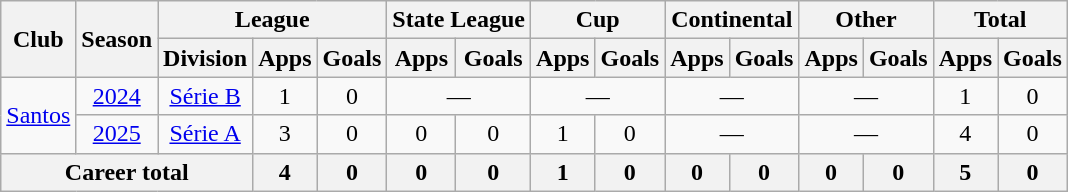<table class="wikitable" style="text-align: center">
<tr>
<th rowspan="2">Club</th>
<th rowspan="2">Season</th>
<th colspan="3">League</th>
<th colspan="2">State League</th>
<th colspan="2">Cup</th>
<th colspan="2">Continental</th>
<th colspan="2">Other</th>
<th colspan="2">Total</th>
</tr>
<tr>
<th>Division</th>
<th>Apps</th>
<th>Goals</th>
<th>Apps</th>
<th>Goals</th>
<th>Apps</th>
<th>Goals</th>
<th>Apps</th>
<th>Goals</th>
<th>Apps</th>
<th>Goals</th>
<th>Apps</th>
<th>Goals</th>
</tr>
<tr>
<td rowspan="2"><a href='#'>Santos</a></td>
<td><a href='#'>2024</a></td>
<td><a href='#'>Série B</a></td>
<td>1</td>
<td>0</td>
<td colspan="2">—</td>
<td colspan="2">—</td>
<td colspan="2">—</td>
<td colspan="2">—</td>
<td>1</td>
<td>0</td>
</tr>
<tr>
<td><a href='#'>2025</a></td>
<td><a href='#'>Série A</a></td>
<td>3</td>
<td>0</td>
<td>0</td>
<td>0</td>
<td>1</td>
<td>0</td>
<td colspan="2">—</td>
<td colspan="2">—</td>
<td>4</td>
<td>0</td>
</tr>
<tr>
<th colspan="3"><strong>Career total</strong></th>
<th>4</th>
<th>0</th>
<th>0</th>
<th>0</th>
<th>1</th>
<th>0</th>
<th>0</th>
<th>0</th>
<th>0</th>
<th>0</th>
<th>5</th>
<th>0</th>
</tr>
</table>
